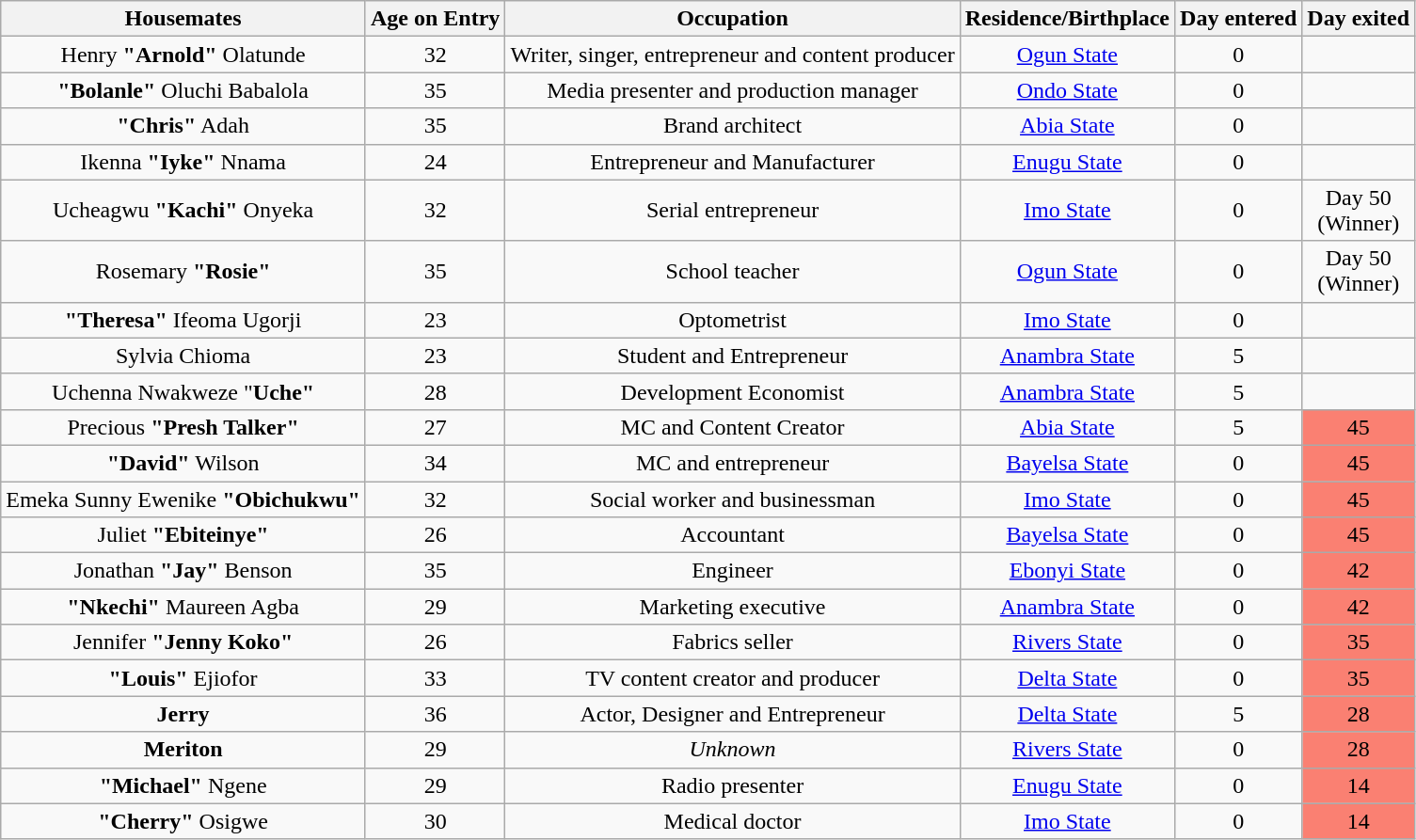<table class="wikitable" style="text-align:center;">
<tr>
<th>Housemates</th>
<th>Age on Entry</th>
<th>Occupation</th>
<th>Residence/Birthplace</th>
<th>Day entered</th>
<th>Day exited</th>
</tr>
<tr>
<td>Henry <strong>"Arnold"</strong> Olatunde</td>
<td>32</td>
<td>Writer, singer, entrepreneur and content producer</td>
<td><a href='#'>Ogun State</a></td>
<td>0</td>
<td></td>
</tr>
<tr>
<td><strong>"Bolanle"</strong> Oluchi Babalola</td>
<td>35</td>
<td>Media presenter and production manager</td>
<td><a href='#'>Ondo State</a></td>
<td>0</td>
<td></td>
</tr>
<tr>
<td><strong>"Chris"</strong> Adah</td>
<td>35</td>
<td>Brand architect</td>
<td><a href='#'>Abia State</a></td>
<td>0</td>
<td></td>
</tr>
<tr>
<td>Ikenna <strong>"Iyke"</strong> Nnama</td>
<td>24</td>
<td>Entrepreneur and Manufacturer</td>
<td><a href='#'>Enugu State</a></td>
<td>0</td>
</tr>
<tr>
<td>Ucheagwu <strong>"Kachi"</strong> Onyeka</td>
<td>32</td>
<td>Serial entrepreneur</td>
<td><a href='#'>Imo State</a></td>
<td>0</td>
<td>Day 50<br>(Winner)</td>
</tr>
<tr>
<td>Rosemary <strong>"Rosie"</strong></td>
<td>35</td>
<td>School teacher</td>
<td><a href='#'>Ogun State</a></td>
<td>0</td>
<td>Day 50<br>(Winner)</td>
</tr>
<tr>
<td><strong>"Theresa"</strong> Ifeoma Ugorji</td>
<td>23</td>
<td>Optometrist</td>
<td><a href='#'>Imo State</a></td>
<td>0</td>
<td></td>
</tr>
<tr>
<td>Sylvia Chioma</td>
<td>23</td>
<td>Student and Entrepreneur</td>
<td><a href='#'>Anambra State</a></td>
<td>5</td>
<td></td>
</tr>
<tr>
<td>Uchenna Nwakweze "<strong>Uche"</strong></td>
<td>28</td>
<td>Development Economist</td>
<td><a href='#'>Anambra State</a></td>
<td>5</td>
<td></td>
</tr>
<tr>
<td>Precious <strong>"Presh Talker"</strong></td>
<td>27</td>
<td>MC and Content Creator</td>
<td><a href='#'>Abia State</a></td>
<td>5</td>
<td style="background:#fa8072">45</td>
</tr>
<tr>
<td><strong>"David"</strong> Wilson</td>
<td>34</td>
<td>MC and entrepreneur</td>
<td><a href='#'>Bayelsa State</a></td>
<td>0</td>
<td style="background:#fa8072">45</td>
</tr>
<tr>
<td>Emeka Sunny Ewenike <strong>"Obichukwu"</strong></td>
<td>32</td>
<td>Social worker and businessman</td>
<td><a href='#'>Imo State</a></td>
<td>0</td>
<td style="background:#fa8072">45</td>
</tr>
<tr>
<td>Juliet <strong>"Ebiteinye"</strong></td>
<td>26</td>
<td>Accountant</td>
<td><a href='#'>Bayelsa State</a></td>
<td>0</td>
<td style="background:#fa8072">45</td>
</tr>
<tr>
<td>Jonathan <strong>"Jay"</strong> Benson</td>
<td>35</td>
<td>Engineer</td>
<td><a href='#'>Ebonyi State</a></td>
<td>0</td>
<td style="background:#fa8072">42</td>
</tr>
<tr>
<td><strong>"Nkechi"</strong> Maureen Agba</td>
<td>29</td>
<td>Marketing executive</td>
<td><a href='#'>Anambra State</a></td>
<td>0</td>
<td style="background:#fa8072">42</td>
</tr>
<tr>
<td>Jennifer <strong>"Jenny Koko"</strong></td>
<td>26</td>
<td>Fabrics seller</td>
<td><a href='#'>Rivers State</a></td>
<td>0</td>
<td style="background:#fa8072">35</td>
</tr>
<tr>
<td><strong>"Louis"</strong> Ejiofor</td>
<td>33</td>
<td>TV content creator and producer</td>
<td><a href='#'>Delta State</a></td>
<td>0</td>
<td style="background:#fa8072">35</td>
</tr>
<tr>
<td><strong>Jerry</strong></td>
<td>36</td>
<td>Actor, Designer and Entrepreneur</td>
<td><a href='#'>Delta State</a></td>
<td>5</td>
<td style="background:#fa8072">28</td>
</tr>
<tr>
<td><strong>Meriton</strong></td>
<td>29</td>
<td><em>Unknown</em></td>
<td><a href='#'>Rivers State</a></td>
<td>0</td>
<td style="background:#fa8072">28</td>
</tr>
<tr>
<td><strong>"Michael"</strong> Ngene</td>
<td>29</td>
<td>Radio presenter</td>
<td><a href='#'>Enugu State</a></td>
<td>0</td>
<td style="background:#fa8072">14</td>
</tr>
<tr>
<td><strong>"Cherry"</strong> Osigwe</td>
<td>30</td>
<td>Medical doctor</td>
<td><a href='#'>Imo State</a></td>
<td>0</td>
<td style="background:#fa8072">14</td>
</tr>
</table>
